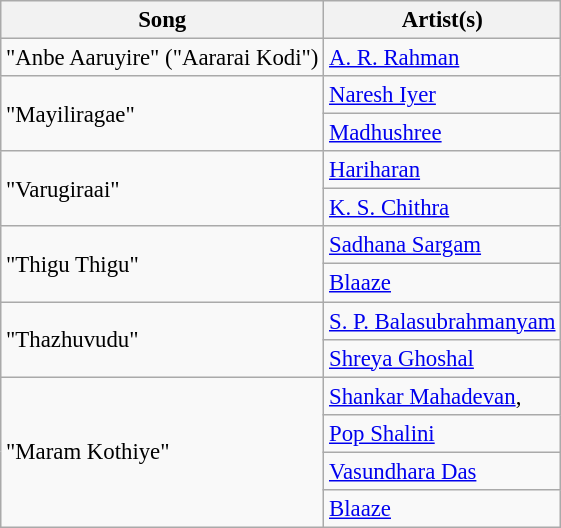<table class="wikitable tracklist" style="font-size:95%;">
<tr>
<th>Song</th>
<th>Artist(s)</th>
</tr>
<tr>
<td>"Anbe Aaruyire" ("Aararai Kodi")</td>
<td><a href='#'>A. R. Rahman</a></td>
</tr>
<tr>
<td rowspan="2">"Mayiliragae"</td>
<td><a href='#'>Naresh Iyer</a></td>
</tr>
<tr>
<td><a href='#'>Madhushree</a></td>
</tr>
<tr>
<td rowspan="2">"Varugiraai"</td>
<td><a href='#'>Hariharan</a></td>
</tr>
<tr>
<td><a href='#'>K. S. Chithra</a></td>
</tr>
<tr>
<td rowspan="2">"Thigu Thigu"</td>
<td><a href='#'>Sadhana Sargam</a></td>
</tr>
<tr>
<td><a href='#'>Blaaze</a></td>
</tr>
<tr>
<td rowspan="2">"Thazhuvudu"</td>
<td><a href='#'>S. P. Balasubrahmanyam</a></td>
</tr>
<tr>
<td><a href='#'>Shreya Ghoshal</a></td>
</tr>
<tr>
<td rowspan="4">"Maram Kothiye"</td>
<td><a href='#'>Shankar Mahadevan</a>,</td>
</tr>
<tr>
<td><a href='#'>Pop Shalini</a></td>
</tr>
<tr>
<td><a href='#'>Vasundhara Das</a></td>
</tr>
<tr>
<td><a href='#'>Blaaze</a></td>
</tr>
</table>
